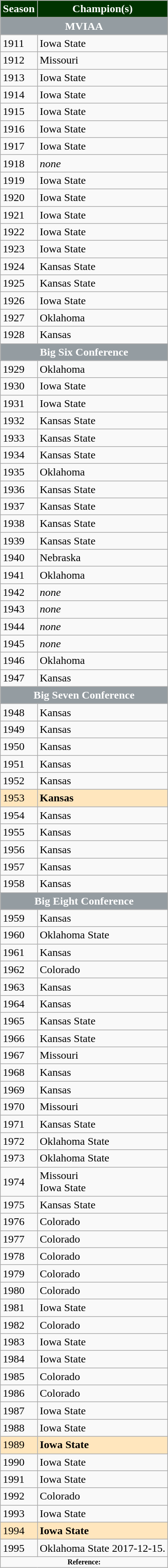<table class="wikitable">
<tr>
<th style="background:#003300;color:white;">Season</th>
<th style="background:#003300;color:white;">Champion(s)</th>
</tr>
<tr>
<th colspan="2" style="background:#949CA1;color:white;"><strong>MVIAA</strong></th>
</tr>
<tr>
<td>1911</td>
<td>Iowa State</td>
</tr>
<tr>
<td>1912</td>
<td>Missouri</td>
</tr>
<tr>
<td>1913</td>
<td>Iowa State</td>
</tr>
<tr>
<td>1914</td>
<td>Iowa State</td>
</tr>
<tr>
<td>1915</td>
<td>Iowa State</td>
</tr>
<tr>
<td>1916</td>
<td>Iowa State</td>
</tr>
<tr>
<td>1917</td>
<td>Iowa State</td>
</tr>
<tr>
<td>1918</td>
<td><em>none</em></td>
</tr>
<tr>
<td>1919</td>
<td>Iowa State</td>
</tr>
<tr>
<td>1920</td>
<td>Iowa State</td>
</tr>
<tr>
<td>1921</td>
<td>Iowa State</td>
</tr>
<tr>
<td>1922</td>
<td>Iowa State</td>
</tr>
<tr>
<td>1923</td>
<td>Iowa State</td>
</tr>
<tr>
<td>1924</td>
<td>Kansas State</td>
</tr>
<tr>
<td>1925</td>
<td>Kansas State</td>
</tr>
<tr>
<td>1926</td>
<td>Iowa State</td>
</tr>
<tr>
<td>1927</td>
<td>Oklahoma</td>
</tr>
<tr>
<td>1928</td>
<td>Kansas</td>
</tr>
<tr>
<th colspan="3" style="background:#949CA1;color:white;"><strong>Big Six Conference</strong></th>
</tr>
<tr>
<td>1929</td>
<td>Oklahoma</td>
</tr>
<tr>
<td>1930</td>
<td>Iowa State</td>
</tr>
<tr>
<td>1931</td>
<td>Iowa State</td>
</tr>
<tr>
<td>1932</td>
<td>Kansas State</td>
</tr>
<tr>
<td>1933</td>
<td>Kansas State</td>
</tr>
<tr>
<td>1934</td>
<td>Kansas State</td>
</tr>
<tr>
<td>1935</td>
<td>Oklahoma</td>
</tr>
<tr>
<td>1936</td>
<td>Kansas State</td>
</tr>
<tr>
<td>1937</td>
<td>Kansas State</td>
</tr>
<tr>
<td>1938</td>
<td>Kansas State</td>
</tr>
<tr>
<td>1939</td>
<td>Kansas State</td>
</tr>
<tr>
<td>1940</td>
<td>Nebraska</td>
</tr>
<tr>
<td>1941</td>
<td>Oklahoma</td>
</tr>
<tr>
<td>1942</td>
<td><em>none</em></td>
</tr>
<tr>
<td>1943</td>
<td><em>none</em></td>
</tr>
<tr>
<td>1944</td>
<td><em>none</em></td>
</tr>
<tr>
<td>1945</td>
<td><em>none</em></td>
</tr>
<tr>
<td>1946</td>
<td>Oklahoma</td>
</tr>
<tr>
<td>1947</td>
<td>Kansas</td>
</tr>
<tr>
<th colspan="3" style="background:#949CA1;color:white;"><strong>Big Seven Conference</strong></th>
</tr>
<tr>
<td>1948</td>
<td>Kansas</td>
</tr>
<tr>
<td>1949</td>
<td>Kansas</td>
</tr>
<tr>
<td>1950</td>
<td>Kansas</td>
</tr>
<tr>
<td>1951</td>
<td>Kansas</td>
</tr>
<tr>
<td>1952</td>
<td>Kansas</td>
</tr>
<tr>
<td bgcolor="#FFE6BD">1953</td>
<td bgcolor="#FFE6BD"><strong>Kansas</strong></td>
</tr>
<tr>
<td>1954</td>
<td>Kansas</td>
</tr>
<tr>
<td>1955</td>
<td>Kansas</td>
</tr>
<tr>
<td>1956</td>
<td>Kansas</td>
</tr>
<tr>
<td>1957</td>
<td>Kansas</td>
</tr>
<tr>
<td>1958</td>
<td>Kansas</td>
</tr>
<tr>
<th colspan="3" style="background:#949CA1;color:white;"><strong>Big Eight Conference</strong></th>
</tr>
<tr>
<td>1959</td>
<td>Kansas</td>
</tr>
<tr>
<td>1960</td>
<td>Oklahoma State</td>
</tr>
<tr>
<td>1961</td>
<td>Kansas</td>
</tr>
<tr>
<td>1962</td>
<td>Colorado</td>
</tr>
<tr>
<td>1963</td>
<td>Kansas</td>
</tr>
<tr>
<td>1964</td>
<td>Kansas</td>
</tr>
<tr>
<td>1965</td>
<td>Kansas State</td>
</tr>
<tr>
<td>1966</td>
<td>Kansas State</td>
</tr>
<tr>
<td>1967</td>
<td>Missouri</td>
</tr>
<tr>
<td>1968</td>
<td>Kansas</td>
</tr>
<tr>
<td>1969</td>
<td>Kansas</td>
</tr>
<tr>
<td>1970</td>
<td>Missouri</td>
</tr>
<tr>
<td>1971</td>
<td>Kansas State</td>
</tr>
<tr>
<td>1972</td>
<td>Oklahoma State</td>
</tr>
<tr>
<td>1973</td>
<td>Oklahoma State</td>
</tr>
<tr>
<td>1974</td>
<td>Missouri<br>Iowa State</td>
</tr>
<tr>
<td>1975</td>
<td>Kansas State</td>
</tr>
<tr>
<td>1976</td>
<td>Colorado</td>
</tr>
<tr>
<td>1977</td>
<td>Colorado</td>
</tr>
<tr>
<td>1978</td>
<td>Colorado</td>
</tr>
<tr>
<td>1979</td>
<td>Colorado</td>
</tr>
<tr>
<td>1980</td>
<td>Colorado</td>
</tr>
<tr>
<td>1981</td>
<td>Iowa State</td>
</tr>
<tr>
<td>1982</td>
<td>Colorado</td>
</tr>
<tr>
<td>1983</td>
<td>Iowa State</td>
</tr>
<tr>
<td>1984</td>
<td>Iowa State</td>
</tr>
<tr>
<td>1985</td>
<td>Colorado</td>
</tr>
<tr>
<td>1986</td>
<td>Colorado</td>
</tr>
<tr>
<td>1987</td>
<td>Iowa State</td>
</tr>
<tr>
<td>1988</td>
<td>Iowa State</td>
</tr>
<tr>
<td bgcolor="#FFE6BD">1989</td>
<td bgcolor="#FFE6BD"><strong>Iowa State</strong></td>
</tr>
<tr>
<td>1990</td>
<td>Iowa State</td>
</tr>
<tr>
<td>1991</td>
<td>Iowa State</td>
</tr>
<tr>
<td>1992</td>
<td>Colorado</td>
</tr>
<tr>
<td>1993</td>
<td>Iowa State</td>
</tr>
<tr>
<td bgcolor="#FFE6BD">1994</td>
<td bgcolor="#FFE6BD"><strong>Iowa State</strong></td>
</tr>
<tr>
<td>1995</td>
<td>Oklahoma State   2017-12-15.</td>
</tr>
<tr>
<td colspan="2"  style="font-size:8pt; text-align:center;"><strong>Reference:</strong></td>
</tr>
</table>
